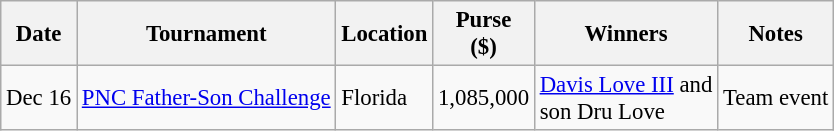<table class="wikitable" style="font-size:95%">
<tr>
<th>Date</th>
<th>Tournament</th>
<th>Location</th>
<th>Purse<br>($)</th>
<th>Winners</th>
<th>Notes</th>
</tr>
<tr>
<td>Dec 16</td>
<td><a href='#'>PNC Father-Son Challenge</a></td>
<td>Florida</td>
<td align=right>1,085,000</td>
<td> <a href='#'>Davis Love III</a> and<br>son Dru Love</td>
<td>Team event</td>
</tr>
</table>
